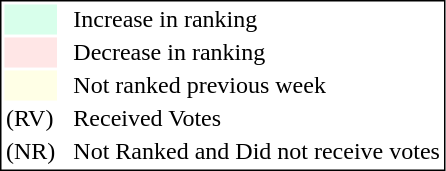<table style="border:1px solid black;">
<tr>
<td style="background:#D8FFEB; width:20px;"></td>
<td> </td>
<td>Increase in ranking</td>
</tr>
<tr>
<td style="background:#FFE6E6; width:20px;"></td>
<td> </td>
<td>Decrease in ranking</td>
</tr>
<tr>
<td style="background:#FFFFE6; width:20px;"></td>
<td> </td>
<td>Not ranked previous week</td>
</tr>
<tr>
<td>(RV)</td>
<td> </td>
<td>Received Votes</td>
</tr>
<tr>
<td>(NR)</td>
<td> </td>
<td>Not Ranked and Did not receive votes</td>
</tr>
</table>
